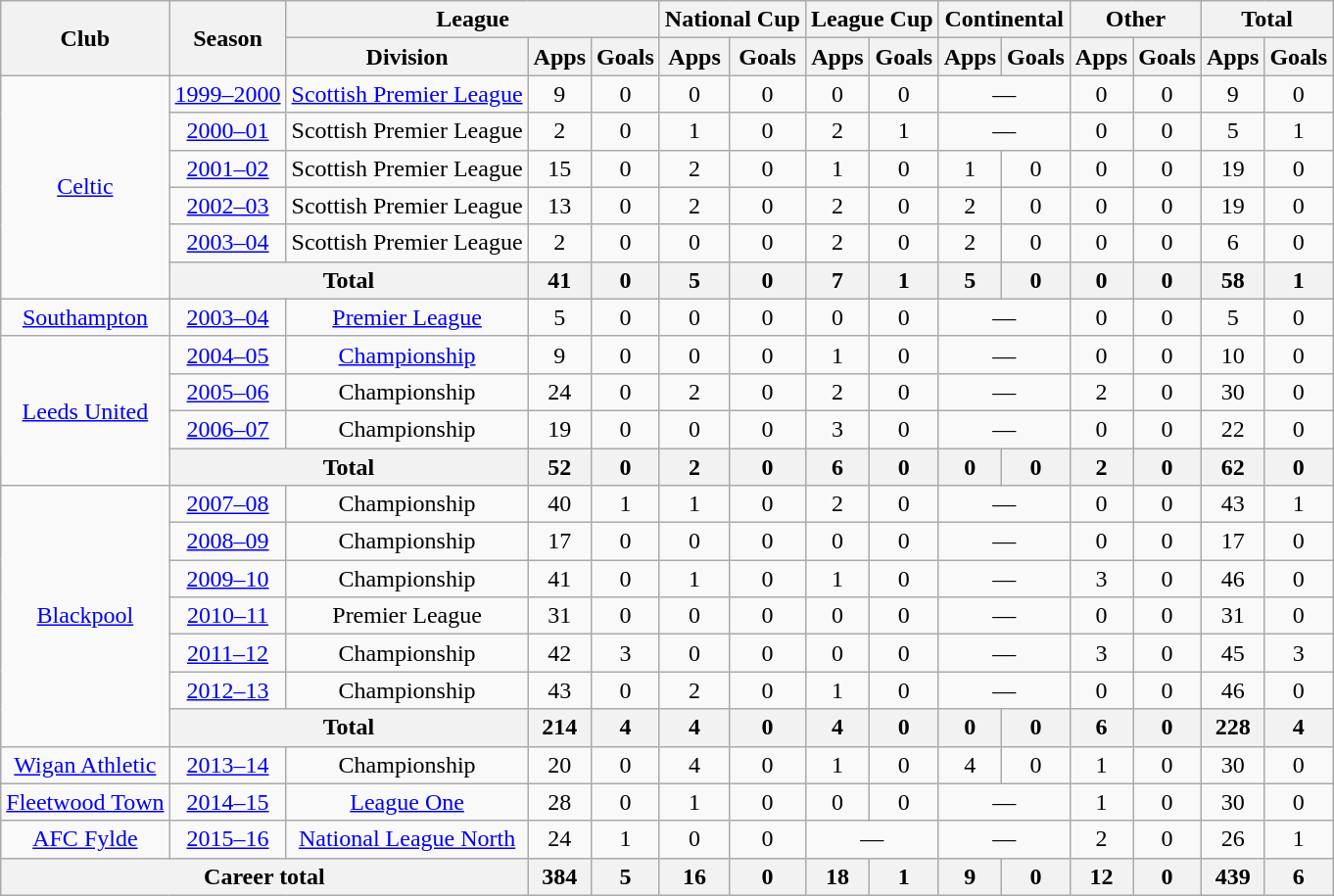<table class="wikitable" style="text-align:center">
<tr>
<th rowspan="2">Club</th>
<th rowspan="2">Season</th>
<th colspan="3">League</th>
<th colspan="2">National Cup</th>
<th colspan="2">League Cup</th>
<th colspan="2">Continental</th>
<th colspan="2">Other</th>
<th colspan="2">Total</th>
</tr>
<tr>
<th>Division</th>
<th>Apps</th>
<th>Goals</th>
<th>Apps</th>
<th>Goals</th>
<th>Apps</th>
<th>Goals</th>
<th>Apps</th>
<th>Goals</th>
<th>Apps</th>
<th>Goals</th>
<th>Apps</th>
<th>Goals</th>
</tr>
<tr>
<td rowspan="6"><a href='#'>Celtic</a></td>
<td><a href='#'>1999–2000</a></td>
<td><a href='#'>Scottish Premier League</a></td>
<td>9</td>
<td>0</td>
<td>0</td>
<td>0</td>
<td>0</td>
<td>0</td>
<td colspan="2">—</td>
<td>0</td>
<td>0</td>
<td>9</td>
<td>0</td>
</tr>
<tr>
<td><a href='#'>2000–01</a></td>
<td>Scottish Premier League</td>
<td>2</td>
<td>0</td>
<td>1</td>
<td>0</td>
<td>2</td>
<td>1</td>
<td colspan="2">—</td>
<td>0</td>
<td>0</td>
<td>5</td>
<td>1</td>
</tr>
<tr>
<td><a href='#'>2001–02</a></td>
<td>Scottish Premier League</td>
<td>15</td>
<td>0</td>
<td>2</td>
<td>0</td>
<td>1</td>
<td>0</td>
<td>1</td>
<td>0</td>
<td>0</td>
<td>0</td>
<td>19</td>
<td>0</td>
</tr>
<tr>
<td><a href='#'>2002–03</a></td>
<td>Scottish Premier League</td>
<td>13</td>
<td>0</td>
<td>2</td>
<td>0</td>
<td>2</td>
<td>0</td>
<td>2</td>
<td>0</td>
<td>0</td>
<td>0</td>
<td>19</td>
<td>0</td>
</tr>
<tr>
<td><a href='#'>2003–04</a></td>
<td>Scottish Premier League</td>
<td>2</td>
<td>0</td>
<td>0</td>
<td>0</td>
<td>2</td>
<td>0</td>
<td>2</td>
<td>0</td>
<td>0</td>
<td>0</td>
<td>6</td>
<td>0</td>
</tr>
<tr>
<th colspan="2">Total</th>
<th>41</th>
<th>0</th>
<th>5</th>
<th>0</th>
<th>7</th>
<th>1</th>
<th>5</th>
<th>0</th>
<th>0</th>
<th>0</th>
<th>58</th>
<th>1</th>
</tr>
<tr>
<td><a href='#'>Southampton</a></td>
<td><a href='#'>2003–04</a></td>
<td><a href='#'>Premier League</a></td>
<td>5</td>
<td>0</td>
<td>0</td>
<td>0</td>
<td>0</td>
<td>0</td>
<td colspan="2">—</td>
<td>0</td>
<td>0</td>
<td>5</td>
<td>0</td>
</tr>
<tr>
<td rowspan="4"><a href='#'>Leeds United</a></td>
<td><a href='#'>2004–05</a></td>
<td><a href='#'>Championship</a></td>
<td>9</td>
<td>0</td>
<td>0</td>
<td>0</td>
<td>1</td>
<td>0</td>
<td colspan="2">—</td>
<td>0</td>
<td>0</td>
<td>10</td>
<td>0</td>
</tr>
<tr>
<td><a href='#'>2005–06</a></td>
<td>Championship</td>
<td>24</td>
<td>0</td>
<td>2</td>
<td>0</td>
<td>2</td>
<td>0</td>
<td colspan="2">—</td>
<td>2</td>
<td>0</td>
<td>30</td>
<td>0</td>
</tr>
<tr>
<td><a href='#'>2006–07</a></td>
<td>Championship</td>
<td>19</td>
<td>0</td>
<td>0</td>
<td>0</td>
<td>3</td>
<td>0</td>
<td colspan="2">—</td>
<td>0</td>
<td>0</td>
<td>22</td>
<td>0</td>
</tr>
<tr>
<th colspan="2">Total</th>
<th>52</th>
<th>0</th>
<th>2</th>
<th>0</th>
<th>6</th>
<th>0</th>
<th>0</th>
<th>0</th>
<th>2</th>
<th>0</th>
<th>62</th>
<th>0</th>
</tr>
<tr>
<td rowspan="7"><a href='#'>Blackpool</a></td>
<td><a href='#'>2007–08</a></td>
<td>Championship</td>
<td>40</td>
<td>1</td>
<td>1</td>
<td>0</td>
<td>2</td>
<td>0</td>
<td colspan="2">—</td>
<td>0</td>
<td>0</td>
<td>43</td>
<td>1</td>
</tr>
<tr>
<td><a href='#'>2008–09</a></td>
<td>Championship</td>
<td>17</td>
<td>0</td>
<td>0</td>
<td>0</td>
<td>0</td>
<td>0</td>
<td colspan="2">—</td>
<td>0</td>
<td>0</td>
<td>17</td>
<td>0</td>
</tr>
<tr>
<td><a href='#'>2009–10</a></td>
<td>Championship</td>
<td>41</td>
<td>0</td>
<td>1</td>
<td>0</td>
<td>1</td>
<td>0</td>
<td colspan="2">—</td>
<td>3</td>
<td>0</td>
<td>46</td>
<td>0</td>
</tr>
<tr>
<td><a href='#'>2010–11</a></td>
<td>Premier League</td>
<td>31</td>
<td>0</td>
<td>0</td>
<td>0</td>
<td>0</td>
<td>0</td>
<td colspan="2">—</td>
<td>0</td>
<td>0</td>
<td>31</td>
<td>0</td>
</tr>
<tr>
<td><a href='#'>2011–12</a></td>
<td>Championship</td>
<td>42</td>
<td>3</td>
<td>0</td>
<td>0</td>
<td>0</td>
<td>0</td>
<td colspan="2">—</td>
<td>3</td>
<td>0</td>
<td>45</td>
<td>3</td>
</tr>
<tr>
<td><a href='#'>2012–13</a></td>
<td>Championship</td>
<td>43</td>
<td>0</td>
<td>2</td>
<td>0</td>
<td>1</td>
<td>0</td>
<td colspan="2">—</td>
<td>0</td>
<td>0</td>
<td>46</td>
<td>0</td>
</tr>
<tr>
<th colspan="2">Total</th>
<th>214</th>
<th>4</th>
<th>4</th>
<th>0</th>
<th>4</th>
<th>0</th>
<th>0</th>
<th>0</th>
<th>6</th>
<th>0</th>
<th>228</th>
<th>4</th>
</tr>
<tr>
<td><a href='#'>Wigan Athletic</a></td>
<td><a href='#'>2013–14</a></td>
<td>Championship</td>
<td>20</td>
<td>0</td>
<td>4</td>
<td>0</td>
<td>1</td>
<td>0</td>
<td>4</td>
<td>0</td>
<td>1</td>
<td>0</td>
<td>30</td>
<td>0</td>
</tr>
<tr>
<td><a href='#'>Fleetwood Town</a></td>
<td><a href='#'>2014–15</a></td>
<td><a href='#'>League One</a></td>
<td>28</td>
<td>0</td>
<td>1</td>
<td>0</td>
<td>0</td>
<td>0</td>
<td colspan="2">—</td>
<td>1</td>
<td>0</td>
<td>30</td>
<td>0</td>
</tr>
<tr>
<td><a href='#'>AFC Fylde</a></td>
<td><a href='#'>2015–16</a></td>
<td><a href='#'>National League North</a></td>
<td>24</td>
<td>1</td>
<td>0</td>
<td>0</td>
<td colspan="2">—</td>
<td colspan="2">—</td>
<td>2</td>
<td>0</td>
<td>26</td>
<td>1</td>
</tr>
<tr>
<th colspan="3">Career total</th>
<th>384</th>
<th>5</th>
<th>16</th>
<th>0</th>
<th>18</th>
<th>1</th>
<th>9</th>
<th>0</th>
<th>12</th>
<th>0</th>
<th>439</th>
<th>6</th>
</tr>
</table>
